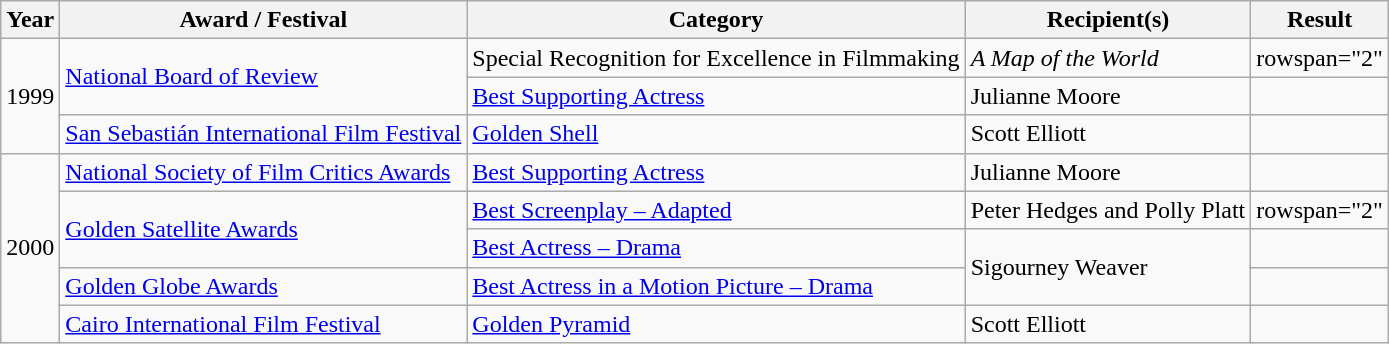<table class = "wikitable sortable">
<tr>
<th>Year</th>
<th>Award / Festival</th>
<th>Category</th>
<th>Recipient(s)</th>
<th>Result</th>
</tr>
<tr>
<td rowspan="3">1999</td>
<td rowspan="2"><a href='#'>National Board of Review</a></td>
<td>Special Recognition for Excellence in Filmmaking</td>
<td><em>A Map of the World</em></td>
<td>rowspan="2" </td>
</tr>
<tr>
<td><a href='#'>Best Supporting Actress</a></td>
<td>Julianne Moore<br></td>
</tr>
<tr>
<td><a href='#'>San Sebastián International Film Festival</a></td>
<td><a href='#'>Golden Shell</a></td>
<td>Scott Elliott</td>
<td></td>
</tr>
<tr>
<td rowspan="5">2000</td>
<td><a href='#'>National Society of Film Critics Awards</a></td>
<td><a href='#'>Best Supporting Actress</a></td>
<td>Julianne Moore<br></td>
<td></td>
</tr>
<tr>
<td rowspan="2"><a href='#'>Golden Satellite Awards</a></td>
<td><a href='#'>Best Screenplay – Adapted</a></td>
<td>Peter Hedges and Polly Platt</td>
<td>rowspan="2" </td>
</tr>
<tr>
<td><a href='#'>Best Actress – Drama</a></td>
<td rowspan="2">Sigourney Weaver</td>
</tr>
<tr>
<td><a href='#'>Golden Globe Awards</a></td>
<td><a href='#'>Best Actress in a Motion Picture – Drama</a></td>
<td></td>
</tr>
<tr>
<td><a href='#'>Cairo International Film Festival</a></td>
<td><a href='#'>Golden Pyramid</a></td>
<td>Scott Elliott</td>
<td></td>
</tr>
</table>
